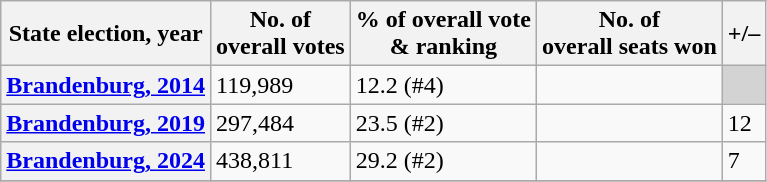<table class=wikitable>
<tr>
<th>State election, year</th>
<th>No. of<br>overall votes</th>
<th>% of overall vote<br> & ranking</th>
<th>No. of<br>overall seats won</th>
<th>+/–</th>
</tr>
<tr>
<th><a href='#'>Brandenburg, 2014</a></th>
<td>119,989</td>
<td>12.2 (#4)</td>
<td></td>
<td style="background:lightgrey;"></td>
</tr>
<tr>
<th><a href='#'>Brandenburg, 2019</a></th>
<td>297,484</td>
<td>23.5 (#2)</td>
<td></td>
<td> 12</td>
</tr>
<tr>
<th><a href='#'>Brandenburg, 2024</a></th>
<td>438,811</td>
<td>29.2 (#2)</td>
<td></td>
<td> 7</td>
</tr>
<tr>
</tr>
</table>
